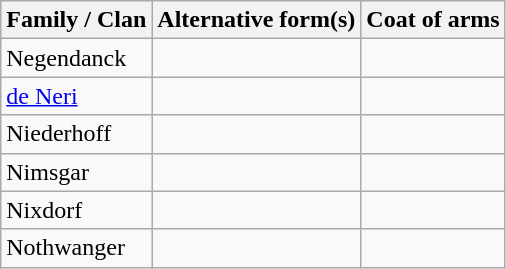<table class="wikitable">
<tr>
<th>Family / Clan</th>
<th>Alternative form(s)</th>
<th>Coat of arms</th>
</tr>
<tr>
<td>Negendanck</td>
<td></td>
<td></td>
</tr>
<tr>
<td><a href='#'>de Neri</a></td>
<td></td>
<td></td>
</tr>
<tr>
<td>Niederhoff</td>
<td></td>
<td></td>
</tr>
<tr>
<td>Nimsgar</td>
<td></td>
<td></td>
</tr>
<tr>
<td>Nixdorf</td>
<td></td>
<td></td>
</tr>
<tr>
<td>Nothwanger</td>
<td></td>
<td></td>
</tr>
</table>
